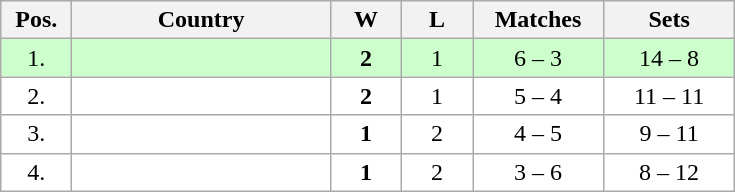<table class="wikitable" style="text-align:center;">
<tr>
<th width=40>Pos.</th>
<th width=165>Country</th>
<th width=40>W</th>
<th width=40>L</th>
<th width=80>Matches</th>
<th width=80>Sets</th>
</tr>
<tr style="background:#ccffcc;">
<td>1.</td>
<td style="text-align:left;"></td>
<td><strong>2</strong></td>
<td>1</td>
<td>6 – 3</td>
<td>14 – 8</td>
</tr>
<tr style="background:#ffffff;">
<td>2.</td>
<td style="text-align:left;"></td>
<td><strong>2</strong></td>
<td>1</td>
<td>5 – 4</td>
<td>11 – 11</td>
</tr>
<tr style="background:#ffffff;">
<td>3.</td>
<td style="text-align:left;"></td>
<td><strong>1</strong></td>
<td>2</td>
<td>4 – 5</td>
<td>9 – 11</td>
</tr>
<tr style="background:#ffffff;">
<td>4.</td>
<td style="text-align:left;"></td>
<td><strong>1</strong></td>
<td>2</td>
<td>3 – 6</td>
<td>8 – 12</td>
</tr>
</table>
